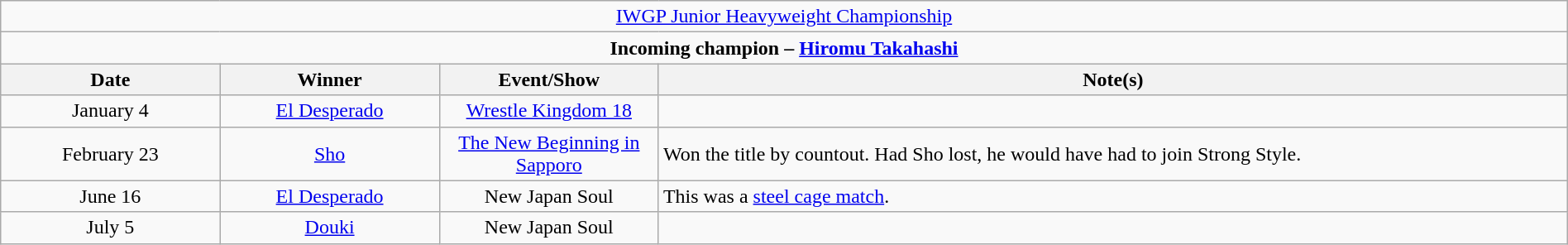<table class="wikitable" style="text-align:center; width:100%;">
<tr>
<td colspan="4" style="text-align: center;"><a href='#'>IWGP Junior Heavyweight Championship</a></td>
</tr>
<tr>
<td colspan="4" style="text-align: center;"><strong>Incoming champion – <a href='#'>Hiromu Takahashi</a></strong></td>
</tr>
<tr>
<th width=14%>Date</th>
<th width=14%>Winner</th>
<th width=14%>Event/Show</th>
<th width=58%>Note(s)</th>
</tr>
<tr>
<td>January 4</td>
<td><a href='#'>El Desperado</a></td>
<td><a href='#'>Wrestle Kingdom 18</a></td>
<td></td>
</tr>
<tr>
<td>February 23</td>
<td><a href='#'>Sho</a></td>
<td><a href='#'>The New Beginning in Sapporo</a><br></td>
<td align=left>Won the title by countout. Had Sho lost, he would have had to join Strong Style.</td>
</tr>
<tr>
<td>June 16</td>
<td><a href='#'>El Desperado</a></td>
<td>New Japan Soul<br></td>
<td align=left>This was a <a href='#'>steel cage match</a>.</td>
</tr>
<tr>
<td>July 5</td>
<td><a href='#'>Douki</a></td>
<td>New Japan Soul<br></td>
<td></td>
</tr>
</table>
